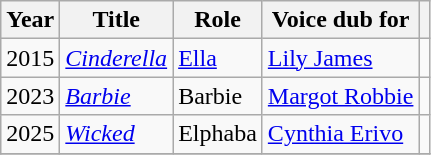<table class="wikitable">
<tr>
<th>Year</th>
<th>Title</th>
<th>Role</th>
<th>Voice dub for</th>
<th></th>
</tr>
<tr>
<td>2015</td>
<td><em><a href='#'>Cinderella</a></em></td>
<td><a href='#'>Ella</a></td>
<td><a href='#'>Lily James</a></td>
<td></td>
</tr>
<tr>
<td>2023</td>
<td><em><a href='#'>Barbie</a></em></td>
<td>Barbie</td>
<td><a href='#'>Margot Robbie</a></td>
<td></td>
</tr>
<tr>
<td>2025</td>
<td><em><a href='#'>Wicked</a></em></td>
<td>Elphaba</td>
<td><a href='#'>Cynthia Erivo</a></td>
<td></td>
</tr>
<tr>
</tr>
</table>
